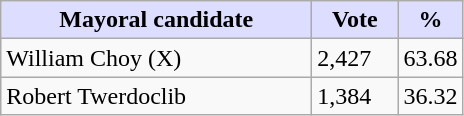<table class="wikitable">
<tr>
<th style="background:#ddf; width:200px;">Mayoral candidate</th>
<th style="background:#ddf; width:50px;">Vote</th>
<th style="background:#ddf; width:30px;">%</th>
</tr>
<tr>
<td>William Choy (X)</td>
<td>2,427</td>
<td>63.68</td>
</tr>
<tr>
<td>Robert Twerdoclib</td>
<td>1,384</td>
<td>36.32</td>
</tr>
</table>
